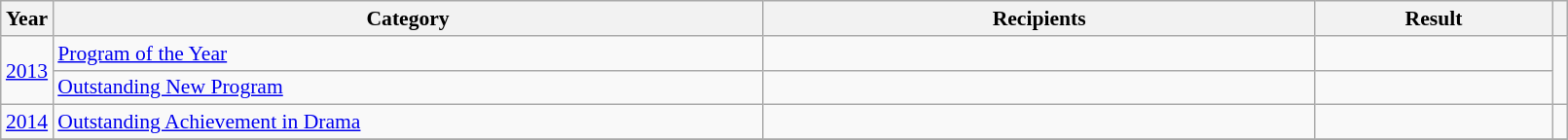<table class="wikitable plainrowheaders" style="font-size: 90%" width=85%>
<tr>
<th scope="col" style="width:2%;">Year</th>
<th scope="col" style="width:45%;">Category</th>
<th scope="col" style="width:35%;">Recipients</th>
<th scope="col" style="width:15%;">Result</th>
<th scope="col" class="unsortable" style="width:1%;"></th>
</tr>
<tr>
<td rowspan=2 style="text-align:center;"><a href='#'>2013</a></td>
<td><a href='#'>Program of the Year</a></td>
<td></td>
<td></td>
<td rowspan=2 style="text-align:center;"><br></td>
</tr>
<tr>
<td><a href='#'>Outstanding New Program</a></td>
<td></td>
<td></td>
</tr>
<tr>
<td style="text-align:center;"><a href='#'>2014</a></td>
<td><a href='#'>Outstanding Achievement in Drama</a></td>
<td></td>
<td></td>
<td style="text-align:center;"></td>
</tr>
<tr>
</tr>
</table>
